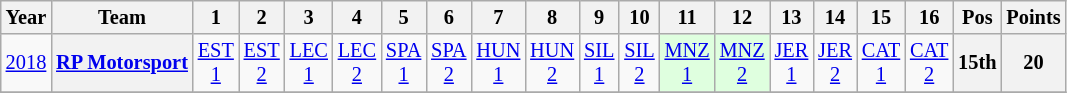<table class="wikitable" style="text-align:center; font-size:85%">
<tr>
<th>Year</th>
<th>Team</th>
<th>1</th>
<th>2</th>
<th>3</th>
<th>4</th>
<th>5</th>
<th>6</th>
<th>7</th>
<th>8</th>
<th>9</th>
<th>10</th>
<th>11</th>
<th>12</th>
<th>13</th>
<th>14</th>
<th>15</th>
<th>16</th>
<th>Pos</th>
<th>Points</th>
</tr>
<tr>
<td><a href='#'>2018</a></td>
<th nowrap><a href='#'>RP Motorsport</a></th>
<td><a href='#'>EST<br>1</a></td>
<td><a href='#'>EST<br>2</a></td>
<td><a href='#'>LEC<br>1</a></td>
<td><a href='#'>LEC<br>2</a></td>
<td><a href='#'>SPA<br>1</a></td>
<td><a href='#'>SPA<br>2</a></td>
<td><a href='#'>HUN<br>1</a></td>
<td><a href='#'>HUN<br>2</a></td>
<td><a href='#'>SIL<br>1</a></td>
<td><a href='#'>SIL<br>2</a></td>
<td style="background:#DFFFDF;"><a href='#'>MNZ<br>1</a><br></td>
<td style="background:#DFFFDF;"><a href='#'>MNZ<br>2</a><br></td>
<td><a href='#'>JER<br>1</a></td>
<td><a href='#'>JER<br>2</a></td>
<td><a href='#'>CAT<br>1</a></td>
<td><a href='#'>CAT<br>2</a></td>
<th>15th</th>
<th>20</th>
</tr>
<tr>
</tr>
</table>
